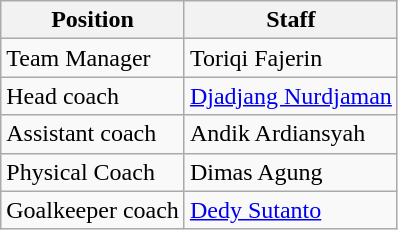<table class="wikitable">
<tr>
<th>Position</th>
<th>Staff</th>
</tr>
<tr>
<td>Team Manager</td>
<td> Toriqi Fajerin</td>
</tr>
<tr>
<td>Head coach</td>
<td> <a href='#'>Djadjang Nurdjaman</a></td>
</tr>
<tr>
<td>Assistant coach</td>
<td> Andik Ardiansyah</td>
</tr>
<tr>
<td>Physical Coach</td>
<td> Dimas Agung</td>
</tr>
<tr>
<td>Goalkeeper coach</td>
<td> <a href='#'>Dedy Sutanto</a></td>
</tr>
</table>
